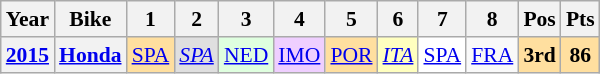<table class="wikitable" style="text-align:center; font-size:90%;">
<tr>
<th>Year</th>
<th>Bike</th>
<th>1</th>
<th>2</th>
<th>3</th>
<th>4</th>
<th>5</th>
<th>6</th>
<th>7</th>
<th>8</th>
<th>Pos</th>
<th>Pts</th>
</tr>
<tr>
<th><a href='#'>2015</a></th>
<th><a href='#'>Honda</a></th>
<td style="background:#ffdf9f;"><a href='#'>SPA</a><br></td>
<td style="background:#dfdfdf;"><em><a href='#'>SPA</a></em><br></td>
<td style="background:#dfffdf;"><a href='#'>NED</a><br></td>
<td style="background:#efcfff;"><a href='#'>IMO</a><br></td>
<td style="background:#ffdf9f;"><a href='#'>POR</a><br></td>
<td style="background:#ffffbf;"><em><a href='#'>ITA</a></em><br></td>
<td style="background:#ffffff;"><a href='#'>SPA</a><br></td>
<td><a href='#'>FRA</a></td>
<th style="background:#ffdf9f;">3rd</th>
<th style="background:#ffdf9f;">86</th>
</tr>
</table>
